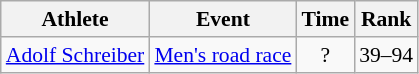<table class=wikitable style="font-size:90%">
<tr>
<th>Athlete</th>
<th>Event</th>
<th>Time</th>
<th>Rank</th>
</tr>
<tr align=center>
<td align=left><a href='#'>Adolf Schreiber</a></td>
<td align=left><a href='#'>Men's road race</a></td>
<td>?</td>
<td>39–94</td>
</tr>
</table>
